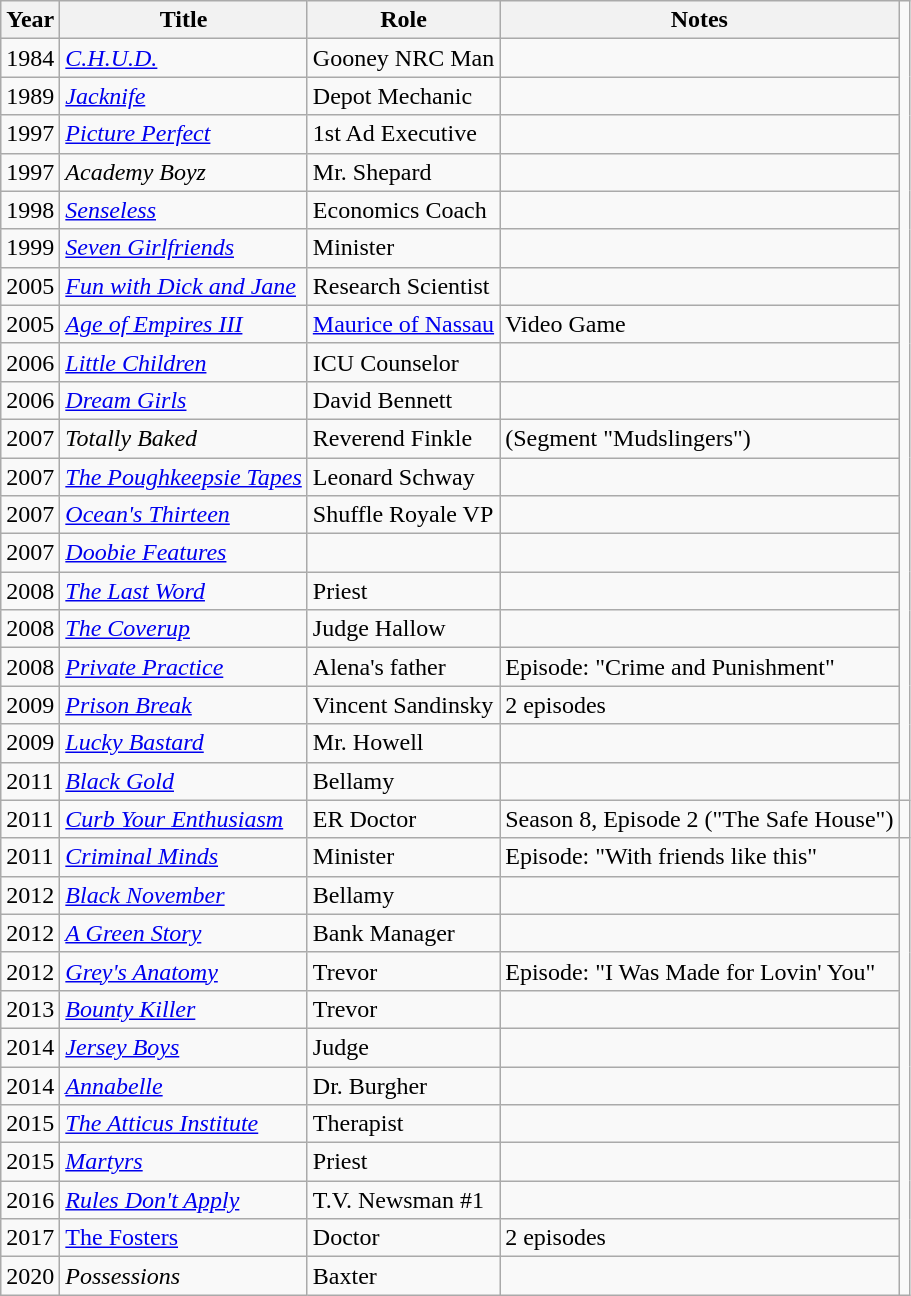<table class="wikitable">
<tr>
<th>Year</th>
<th>Title</th>
<th>Role</th>
<th>Notes</th>
</tr>
<tr>
<td>1984</td>
<td><em><a href='#'>C.H.U.D.</a></em></td>
<td>Gooney NRC Man</td>
<td></td>
</tr>
<tr>
<td>1989</td>
<td><em><a href='#'>Jacknife</a></em></td>
<td>Depot Mechanic</td>
<td></td>
</tr>
<tr>
<td>1997</td>
<td><em><a href='#'>Picture Perfect</a></em></td>
<td>1st Ad Executive</td>
<td></td>
</tr>
<tr>
<td>1997</td>
<td><em>Academy Boyz</em></td>
<td>Mr. Shepard</td>
<td></td>
</tr>
<tr>
<td>1998</td>
<td><em><a href='#'>Senseless</a></em></td>
<td>Economics Coach</td>
<td></td>
</tr>
<tr>
<td>1999</td>
<td><em><a href='#'>Seven Girlfriends</a></em></td>
<td>Minister</td>
<td></td>
</tr>
<tr>
<td>2005</td>
<td><em><a href='#'>Fun with Dick and Jane</a></em></td>
<td>Research Scientist</td>
<td></td>
</tr>
<tr>
<td>2005</td>
<td><em><a href='#'>Age of Empires III</a></em></td>
<td><a href='#'>Maurice of Nassau</a></td>
<td>Video Game</td>
</tr>
<tr>
<td>2006</td>
<td><em><a href='#'>Little Children</a></em></td>
<td>ICU Counselor</td>
<td></td>
</tr>
<tr>
<td>2006</td>
<td><em><a href='#'>Dream Girls</a></em></td>
<td>David Bennett</td>
<td></td>
</tr>
<tr>
<td>2007</td>
<td><em>Totally Baked</em></td>
<td>Reverend Finkle</td>
<td>(Segment "Mudslingers")</td>
</tr>
<tr>
<td>2007</td>
<td><em><a href='#'>The Poughkeepsie Tapes</a></em></td>
<td>Leonard Schway</td>
<td></td>
</tr>
<tr>
<td>2007</td>
<td><em><a href='#'>Ocean's Thirteen</a></em></td>
<td>Shuffle Royale VP</td>
<td></td>
</tr>
<tr>
<td>2007</td>
<td><em><a href='#'>Doobie Features</a></em></td>
<td></td>
<td></td>
</tr>
<tr>
<td>2008</td>
<td><em><a href='#'>The Last Word</a></em></td>
<td>Priest</td>
<td></td>
</tr>
<tr>
<td>2008</td>
<td><em><a href='#'>The Coverup</a></em></td>
<td>Judge Hallow</td>
<td></td>
</tr>
<tr>
<td>2008</td>
<td><em><a href='#'>Private Practice</a></em></td>
<td>Alena's father</td>
<td>Episode: "Crime and Punishment"</td>
</tr>
<tr>
<td>2009</td>
<td><em><a href='#'>Prison Break</a></em></td>
<td>Vincent Sandinsky</td>
<td>2 episodes</td>
</tr>
<tr>
<td>2009</td>
<td><em><a href='#'>Lucky Bastard</a></em></td>
<td>Mr. Howell</td>
<td></td>
</tr>
<tr>
<td>2011</td>
<td><em><a href='#'>Black Gold</a></em></td>
<td>Bellamy</td>
<td></td>
</tr>
<tr>
<td>2011</td>
<td><em><a href='#'>Curb Your Enthusiasm</a></em></td>
<td>ER Doctor</td>
<td>Season 8, Episode 2 ("The Safe House")</td>
<td></td>
</tr>
<tr>
<td>2011</td>
<td><em><a href='#'>Criminal Minds</a></em></td>
<td>Minister</td>
<td>Episode: "With friends like this"</td>
</tr>
<tr>
<td>2012</td>
<td><em><a href='#'>Black November</a></em></td>
<td>Bellamy</td>
<td></td>
</tr>
<tr>
<td>2012</td>
<td><em><a href='#'>A Green Story</a></em></td>
<td>Bank Manager</td>
<td></td>
</tr>
<tr>
<td>2012</td>
<td><em><a href='#'>Grey's Anatomy</a></em></td>
<td>Trevor</td>
<td>Episode: "I Was Made for Lovin' You"</td>
</tr>
<tr>
<td>2013</td>
<td><em><a href='#'>Bounty Killer</a></em></td>
<td>Trevor</td>
<td></td>
</tr>
<tr>
<td>2014</td>
<td><em><a href='#'>Jersey Boys</a></em></td>
<td>Judge</td>
<td></td>
</tr>
<tr>
<td>2014</td>
<td><em><a href='#'>Annabelle</a></em></td>
<td>Dr. Burgher</td>
<td></td>
</tr>
<tr>
<td>2015</td>
<td><em><a href='#'>The Atticus Institute</a></em></td>
<td>Therapist</td>
<td></td>
</tr>
<tr>
<td>2015</td>
<td><em><a href='#'>Martyrs</a></em></td>
<td>Priest</td>
<td></td>
</tr>
<tr>
<td>2016</td>
<td><em><a href='#'>Rules Don't Apply</a></em></td>
<td>T.V. Newsman #1</td>
<td></td>
</tr>
<tr>
<td>2017</td>
<td><a href='#'>The Fosters</a></td>
<td>Doctor</td>
<td>2 episodes</td>
</tr>
<tr>
<td>2020</td>
<td><em>Possessions</em></td>
<td>Baxter</td>
<td></td>
</tr>
</table>
